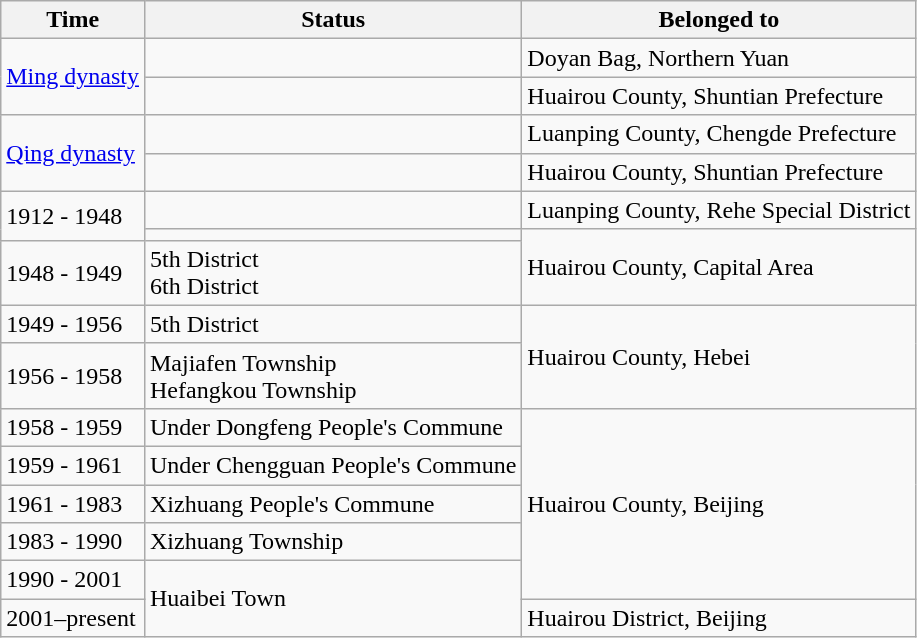<table class="wikitable">
<tr>
<th>Time</th>
<th>Status</th>
<th>Belonged to</th>
</tr>
<tr>
<td rowspan="2"><a href='#'>Ming dynasty</a></td>
<td></td>
<td>Doyan Bag, Northern Yuan</td>
</tr>
<tr>
<td></td>
<td>Huairou County, Shuntian Prefecture</td>
</tr>
<tr>
<td rowspan="2"><a href='#'>Qing dynasty</a></td>
<td></td>
<td>Luanping County, Chengde Prefecture</td>
</tr>
<tr>
<td></td>
<td>Huairou County, Shuntian Prefecture</td>
</tr>
<tr>
<td rowspan="2">1912 - 1948</td>
<td></td>
<td>Luanping County, Rehe Special District</td>
</tr>
<tr>
<td></td>
<td rowspan="2">Huairou County, Capital Area</td>
</tr>
<tr>
<td>1948 - 1949</td>
<td>5th District<br>6th District</td>
</tr>
<tr>
<td>1949 - 1956</td>
<td>5th District</td>
<td rowspan="2">Huairou County, Hebei</td>
</tr>
<tr>
<td>1956 - 1958</td>
<td>Majiafen Township<br>Hefangkou Township</td>
</tr>
<tr>
<td>1958 - 1959</td>
<td>Under Dongfeng People's Commune</td>
<td rowspan="5">Huairou County, Beijing</td>
</tr>
<tr>
<td>1959 - 1961</td>
<td>Under Chengguan People's Commune</td>
</tr>
<tr>
<td>1961 - 1983</td>
<td>Xizhuang People's Commune</td>
</tr>
<tr>
<td>1983 - 1990</td>
<td>Xizhuang Township</td>
</tr>
<tr>
<td>1990 - 2001</td>
<td rowspan="2">Huaibei Town</td>
</tr>
<tr>
<td>2001–present</td>
<td>Huairou District, Beijing</td>
</tr>
</table>
